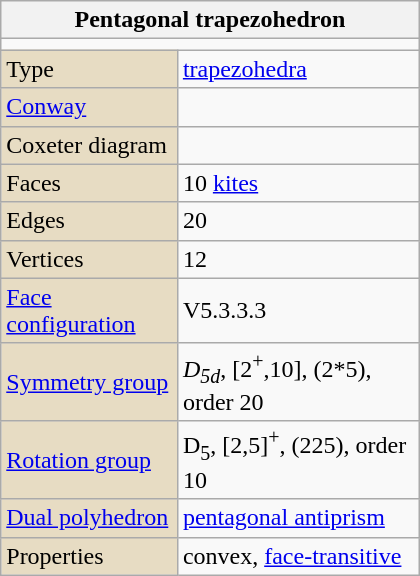<table class="wikitable" bgcolor="#ffffff" cellpadding="5" align="right" style="margin-left:10px" width="280">
<tr>
<th bgcolor=#e7dcc3 colspan=2>Pentagonal trapezohedron</th>
</tr>
<tr>
<td align=center colspan=2></td>
</tr>
<tr>
<td bgcolor=#e7dcc3>Type</td>
<td><a href='#'>trapezohedra</a></td>
</tr>
<tr>
<td bgcolor=#e7dcc3><a href='#'>Conway</a></td>
<td></td>
</tr>
<tr>
<td bgcolor=#e7dcc3>Coxeter diagram</td>
<td><br></td>
</tr>
<tr>
<td bgcolor=#e7dcc3>Faces</td>
<td>10 <a href='#'>kites</a></td>
</tr>
<tr>
<td bgcolor=#e7dcc3>Edges</td>
<td>20</td>
</tr>
<tr>
<td bgcolor=#e7dcc3>Vertices</td>
<td>12</td>
</tr>
<tr>
<td bgcolor=#e7dcc3><a href='#'>Face configuration</a></td>
<td>V5.3.3.3</td>
</tr>
<tr>
<td bgcolor=#e7dcc3><a href='#'>Symmetry group</a></td>
<td><em>D</em><sub><em>5d</em></sub>, [2<sup>+</sup>,10], (2*5), order 20</td>
</tr>
<tr>
<td bgcolor=#e7dcc3><a href='#'>Rotation group</a></td>
<td>D<sub>5</sub>, [2,5]<sup>+</sup>, (225), order 10</td>
</tr>
<tr>
<td bgcolor=#e7dcc3><a href='#'>Dual polyhedron</a></td>
<td><a href='#'>pentagonal antiprism</a></td>
</tr>
<tr>
<td bgcolor=#e7dcc3>Properties</td>
<td>convex, <a href='#'>face-transitive</a></td>
</tr>
</table>
